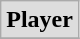<table class="wikitable">
<tr align="center"  bgcolor="#dddddd">
<td><strong>Player</strong></td>
</tr>
<tr>
</tr>
</table>
